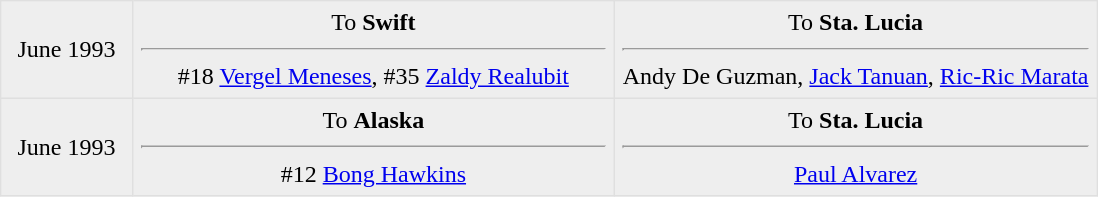<table border=1 style="border-collapse:collapse; text-align: center" bordercolor="#DFDFDF"  cellpadding="5">
<tr bgcolor="eeeeee">
<td style="width:12%">June 1993 <br></td>
<td style="width:44%" valign="top">To <strong>Swift</strong><hr>#18 <a href='#'>Vergel Meneses</a>, #35 <a href='#'>Zaldy Realubit</a></td>
<td style="width:44%" valign="top">To <strong>Sta. Lucia</strong><hr>Andy De Guzman, <a href='#'>Jack Tanuan</a>, <a href='#'>Ric-Ric Marata</a></td>
</tr>
<tr bgcolor="eeeeee">
<td style="width:12%">June 1993 <br></td>
<td style="width:44%" valign="top">To <strong>Alaska</strong><hr>#12 <a href='#'>Bong Hawkins</a></td>
<td style="width:44%" valign="top">To <strong>Sta. Lucia</strong><hr><a href='#'>Paul Alvarez</a></td>
</tr>
</table>
